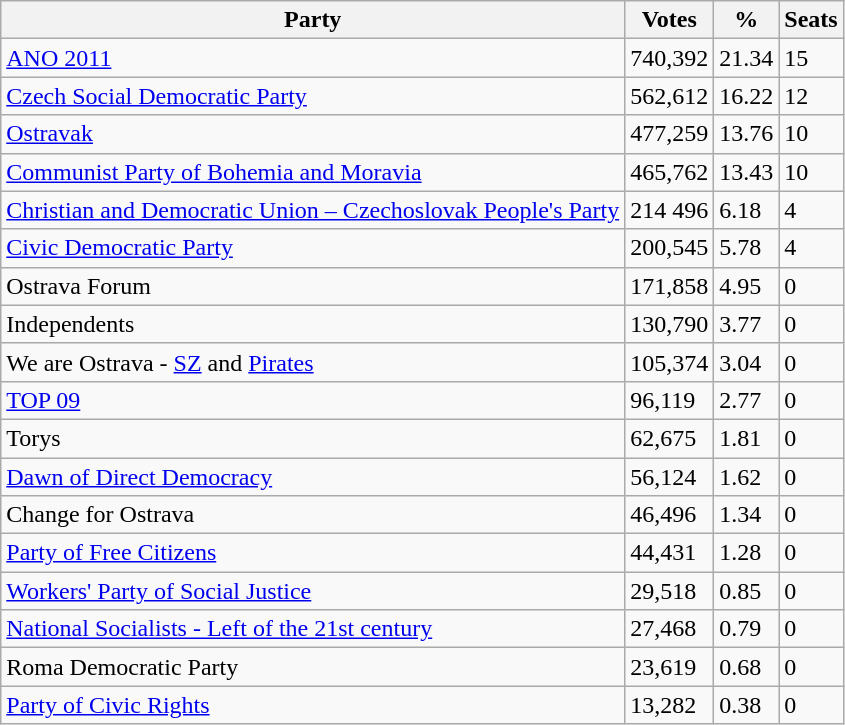<table class="wikitable">
<tr>
<th>Party</th>
<th>Votes</th>
<th>%</th>
<th>Seats</th>
</tr>
<tr>
<td><a href='#'>ANO 2011</a></td>
<td>740,392</td>
<td>21.34</td>
<td>15</td>
</tr>
<tr>
<td><a href='#'>Czech Social Democratic Party</a></td>
<td>562,612</td>
<td>16.22</td>
<td>12</td>
</tr>
<tr>
<td><a href='#'>Ostravak</a></td>
<td>477,259</td>
<td>13.76</td>
<td>10</td>
</tr>
<tr>
<td><a href='#'>Communist Party of Bohemia and Moravia</a></td>
<td>465,762</td>
<td>13.43</td>
<td>10</td>
</tr>
<tr>
<td><a href='#'>Christian and Democratic Union – Czechoslovak People's Party</a></td>
<td>214 496</td>
<td>6.18</td>
<td>4</td>
</tr>
<tr>
<td><a href='#'>Civic Democratic Party</a></td>
<td>200,545</td>
<td>5.78</td>
<td>4</td>
</tr>
<tr>
<td>Ostrava Forum</td>
<td>171,858</td>
<td>4.95</td>
<td>0</td>
</tr>
<tr>
<td>Independents</td>
<td>130,790</td>
<td>3.77</td>
<td>0</td>
</tr>
<tr>
<td>We are Ostrava - <a href='#'>SZ</a> and <a href='#'>Pirates</a></td>
<td>105,374</td>
<td>3.04</td>
<td>0</td>
</tr>
<tr>
<td><a href='#'>TOP 09</a></td>
<td>96,119</td>
<td>2.77</td>
<td>0</td>
</tr>
<tr>
<td>Torys</td>
<td>62,675</td>
<td>1.81</td>
<td>0</td>
</tr>
<tr>
<td><a href='#'>Dawn of Direct Democracy</a></td>
<td>56,124</td>
<td>1.62</td>
<td>0</td>
</tr>
<tr>
<td>Change for Ostrava</td>
<td>46,496</td>
<td>1.34</td>
<td>0</td>
</tr>
<tr>
<td><a href='#'>Party of Free Citizens</a></td>
<td>44,431</td>
<td>1.28</td>
<td>0</td>
</tr>
<tr>
<td><a href='#'>Workers' Party of Social Justice</a></td>
<td>29,518</td>
<td>0.85</td>
<td>0</td>
</tr>
<tr>
<td><a href='#'>National Socialists - Left of the 21st century</a></td>
<td>27,468</td>
<td>0.79</td>
<td>0</td>
</tr>
<tr>
<td>Roma Democratic Party</td>
<td>23,619</td>
<td>0.68</td>
<td>0</td>
</tr>
<tr>
<td><a href='#'>Party of Civic Rights</a></td>
<td>13,282</td>
<td>0.38</td>
<td>0</td>
</tr>
</table>
